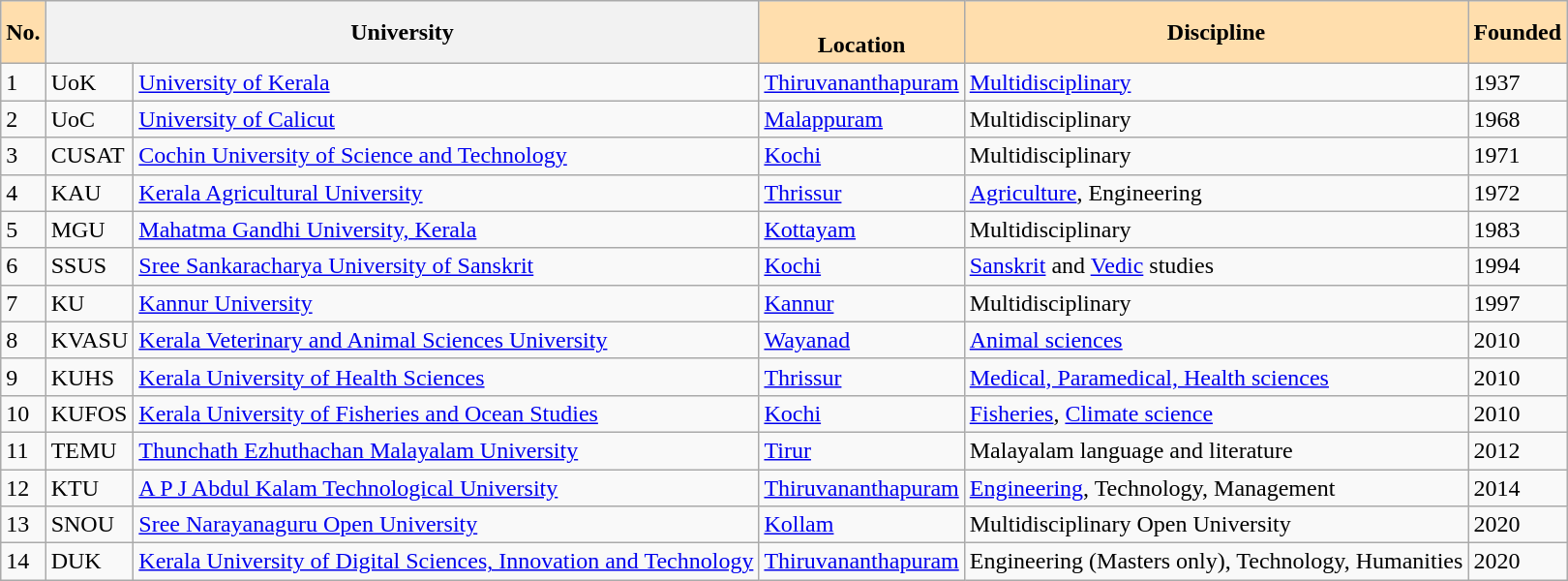<table class="wikitable sortable">
<tr>
<th style="background-color:navajowhite">No.</th>
<th colspan="2">University</th>
<th style="background-color:navajowhite"><br>Location</th>
<th style="background-color:navajowhite">Discipline</th>
<th style="background-color:navajowhite">Founded</th>
</tr>
<tr>
<td>1</td>
<td>UoK</td>
<td><a href='#'>University of Kerala</a></td>
<td><a href='#'>Thiruvananthapuram</a></td>
<td><a href='#'>Multidisciplinary</a></td>
<td>1937</td>
</tr>
<tr>
<td>2</td>
<td>UoC</td>
<td><a href='#'>University of Calicut</a></td>
<td><a href='#'>Malappuram</a></td>
<td>Multidisciplinary</td>
<td>1968</td>
</tr>
<tr>
<td>3</td>
<td>CUSAT</td>
<td><a href='#'>Cochin University of Science and Technology</a></td>
<td><a href='#'>Kochi</a></td>
<td>Multidisciplinary</td>
<td>1971</td>
</tr>
<tr>
<td>4</td>
<td>KAU</td>
<td><a href='#'>Kerala Agricultural University</a></td>
<td><a href='#'>Thrissur</a></td>
<td><a href='#'>Agriculture</a>, Engineering</td>
<td>1972</td>
</tr>
<tr>
<td>5</td>
<td>MGU</td>
<td><a href='#'>Mahatma Gandhi University, Kerala</a></td>
<td><a href='#'>Kottayam</a></td>
<td>Multidisciplinary</td>
<td>1983</td>
</tr>
<tr>
<td>6</td>
<td>SSUS</td>
<td><a href='#'>Sree Sankaracharya University of Sanskrit</a></td>
<td><a href='#'>Kochi</a></td>
<td><a href='#'>Sanskrit</a> and <a href='#'>Vedic</a> studies</td>
<td>1994</td>
</tr>
<tr>
<td>7</td>
<td>KU</td>
<td><a href='#'>Kannur University</a></td>
<td><a href='#'>Kannur</a></td>
<td>Multidisciplinary</td>
<td>1997</td>
</tr>
<tr>
<td>8</td>
<td>KVASU</td>
<td><a href='#'>Kerala Veterinary and Animal Sciences University</a></td>
<td><a href='#'>Wayanad</a></td>
<td><a href='#'>Animal sciences</a></td>
<td>2010</td>
</tr>
<tr>
<td>9</td>
<td>KUHS</td>
<td><a href='#'>Kerala University of Health Sciences</a></td>
<td><a href='#'>Thrissur</a></td>
<td><a href='#'>Medical, Paramedical, Health sciences</a></td>
<td>2010</td>
</tr>
<tr>
<td>10</td>
<td>KUFOS</td>
<td><a href='#'>Kerala University of Fisheries and Ocean Studies</a></td>
<td><a href='#'>Kochi</a></td>
<td><a href='#'>Fisheries</a>, <a href='#'>Climate science</a></td>
<td>2010</td>
</tr>
<tr>
<td>11</td>
<td>TEMU</td>
<td><a href='#'>Thunchath Ezhuthachan Malayalam University</a></td>
<td><a href='#'>Tirur</a></td>
<td>Malayalam language and literature</td>
<td>2012</td>
</tr>
<tr>
<td>12</td>
<td>KTU</td>
<td><a href='#'>A P J Abdul Kalam Technological University</a></td>
<td><a href='#'>Thiruvananthapuram</a></td>
<td><a href='#'>Engineering</a>, Technology, Management</td>
<td>2014</td>
</tr>
<tr>
<td>13</td>
<td>SNOU</td>
<td><a href='#'>Sree Narayanaguru Open University</a></td>
<td><a href='#'>Kollam</a></td>
<td>Multidisciplinary Open University</td>
<td>2020</td>
</tr>
<tr>
<td>14</td>
<td>DUK</td>
<td><a href='#'>Kerala University of Digital Sciences, Innovation and Technology</a></td>
<td><a href='#'>Thiruvananthapuram</a></td>
<td>Engineering (Masters only), Technology, Humanities</td>
<td>2020</td>
</tr>
</table>
